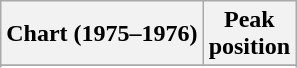<table class="wikitable sortable plainrowheaders" style="text-align:center">
<tr>
<th scope="col">Chart (1975–1976)</th>
<th scope="col">Peak<br>position</th>
</tr>
<tr>
</tr>
<tr>
</tr>
</table>
